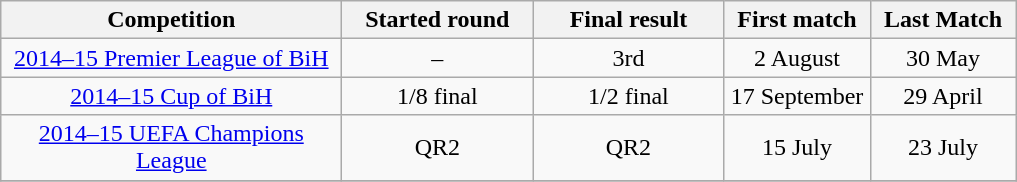<table class="wikitable" style="text-align: center;">
<tr>
<th width="220">Competition</th>
<th width="120">Started round</th>
<th width="120">Final result</th>
<th width="90">First match</th>
<th width="90">Last Match</th>
</tr>
<tr>
<td><a href='#'>2014–15 Premier League of BiH</a></td>
<td>–</td>
<td>3rd</td>
<td>2 August</td>
<td>30 May</td>
</tr>
<tr>
<td><a href='#'>2014–15 Cup of BiH</a></td>
<td>1/8 final</td>
<td>1/2 final</td>
<td>17 September</td>
<td>29 April</td>
</tr>
<tr>
<td><a href='#'>2014–15 UEFA Champions League</a></td>
<td>QR2</td>
<td>QR2</td>
<td>15 July</td>
<td>23 July</td>
</tr>
<tr>
</tr>
</table>
